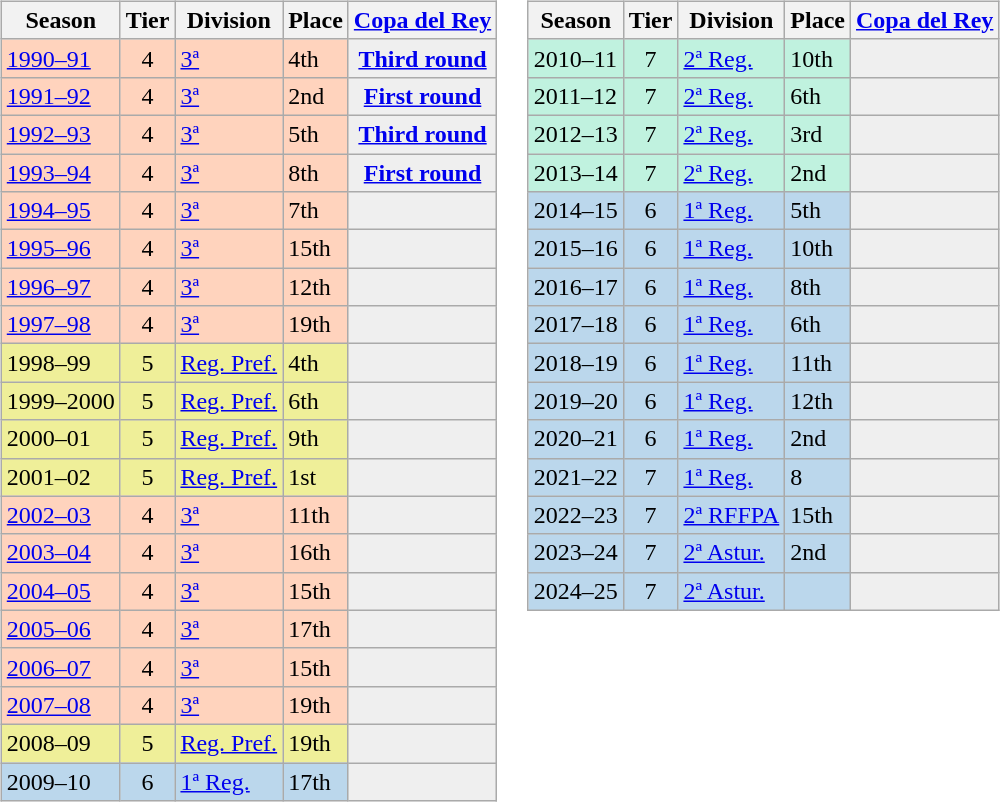<table>
<tr>
<td valign=top width=0%><br><table class="wikitable">
<tr style="background:#f0f6fa;">
<th>Season</th>
<th>Tier</th>
<th>Division</th>
<th>Place</th>
<th><a href='#'>Copa del Rey</a></th>
</tr>
<tr>
<td style="background:#FFD3BD;"><a href='#'>1990–91</a></td>
<td style="background:#FFD3BD;" align="center">4</td>
<td style="background:#FFD3BD;"><a href='#'>3ª</a></td>
<td style="background:#FFD3BD;">4th</td>
<th style="background:#efefef;"><a href='#'>Third round</a></th>
</tr>
<tr>
<td style="background:#FFD3BD;"><a href='#'>1991–92</a></td>
<td style="background:#FFD3BD;" align="center">4</td>
<td style="background:#FFD3BD;"><a href='#'>3ª</a></td>
<td style="background:#FFD3BD;">2nd</td>
<th style="background:#efefef;"><a href='#'>First round</a></th>
</tr>
<tr>
<td style="background:#FFD3BD;"><a href='#'>1992–93</a></td>
<td style="background:#FFD3BD;" align="center">4</td>
<td style="background:#FFD3BD;"><a href='#'>3ª</a></td>
<td style="background:#FFD3BD;">5th</td>
<th style="background:#efefef;"><a href='#'>Third round</a></th>
</tr>
<tr>
<td style="background:#FFD3BD;"><a href='#'>1993–94</a></td>
<td style="background:#FFD3BD;" align="center">4</td>
<td style="background:#FFD3BD;"><a href='#'>3ª</a></td>
<td style="background:#FFD3BD;">8th</td>
<th style="background:#efefef;"><a href='#'>First round</a></th>
</tr>
<tr>
<td style="background:#FFD3BD;"><a href='#'>1994–95</a></td>
<td style="background:#FFD3BD;" align="center">4</td>
<td style="background:#FFD3BD;"><a href='#'>3ª</a></td>
<td style="background:#FFD3BD;">7th</td>
<th style="background:#efefef;"></th>
</tr>
<tr>
<td style="background:#FFD3BD;"><a href='#'>1995–96</a></td>
<td style="background:#FFD3BD;" align="center">4</td>
<td style="background:#FFD3BD;"><a href='#'>3ª</a></td>
<td style="background:#FFD3BD;">15th</td>
<th style="background:#efefef;"></th>
</tr>
<tr>
<td style="background:#FFD3BD;"><a href='#'>1996–97</a></td>
<td style="background:#FFD3BD;" align="center">4</td>
<td style="background:#FFD3BD;"><a href='#'>3ª</a></td>
<td style="background:#FFD3BD;">12th</td>
<th style="background:#efefef;"></th>
</tr>
<tr>
<td style="background:#FFD3BD;"><a href='#'>1997–98</a></td>
<td style="background:#FFD3BD;" align="center">4</td>
<td style="background:#FFD3BD;"><a href='#'>3ª</a></td>
<td style="background:#FFD3BD;">19th</td>
<th style="background:#efefef;"></th>
</tr>
<tr>
<td style="background:#EFEF99;">1998–99</td>
<td style="background:#EFEF99;" align="center">5</td>
<td style="background:#EFEF99;"><a href='#'>Reg. Pref.</a></td>
<td style="background:#EFEF99;">4th</td>
<td style="background:#efefef;"></td>
</tr>
<tr>
<td style="background:#EFEF99;">1999–2000</td>
<td style="background:#EFEF99;" align="center">5</td>
<td style="background:#EFEF99;"><a href='#'>Reg. Pref.</a></td>
<td style="background:#EFEF99;">6th</td>
<td style="background:#efefef;"></td>
</tr>
<tr>
<td style="background:#EFEF99;">2000–01</td>
<td style="background:#EFEF99;" align="center">5</td>
<td style="background:#EFEF99;"><a href='#'>Reg. Pref.</a></td>
<td style="background:#EFEF99;">9th</td>
<td style="background:#efefef;"></td>
</tr>
<tr>
<td style="background:#EFEF99;">2001–02</td>
<td style="background:#EFEF99;" align="center">5</td>
<td style="background:#EFEF99;"><a href='#'>Reg. Pref.</a></td>
<td style="background:#EFEF99;">1st</td>
<td style="background:#efefef;"></td>
</tr>
<tr>
<td style="background:#FFD3BD;"><a href='#'>2002–03</a></td>
<td style="background:#FFD3BD;" align="center">4</td>
<td style="background:#FFD3BD;"><a href='#'>3ª</a></td>
<td style="background:#FFD3BD;">11th</td>
<th style="background:#efefef;"></th>
</tr>
<tr>
<td style="background:#FFD3BD;"><a href='#'>2003–04</a></td>
<td style="background:#FFD3BD;" align="center">4</td>
<td style="background:#FFD3BD;"><a href='#'>3ª</a></td>
<td style="background:#FFD3BD;">16th</td>
<th style="background:#efefef;"></th>
</tr>
<tr>
<td style="background:#FFD3BD;"><a href='#'>2004–05</a></td>
<td style="background:#FFD3BD;" align="center">4</td>
<td style="background:#FFD3BD;"><a href='#'>3ª</a></td>
<td style="background:#FFD3BD;">15th</td>
<th style="background:#efefef;"></th>
</tr>
<tr>
<td style="background:#FFD3BD;"><a href='#'>2005–06</a></td>
<td style="background:#FFD3BD;" align="center">4</td>
<td style="background:#FFD3BD;"><a href='#'>3ª</a></td>
<td style="background:#FFD3BD;">17th</td>
<th style="background:#efefef;"></th>
</tr>
<tr>
<td style="background:#FFD3BD;"><a href='#'>2006–07</a></td>
<td style="background:#FFD3BD;" align="center">4</td>
<td style="background:#FFD3BD;"><a href='#'>3ª</a></td>
<td style="background:#FFD3BD;">15th</td>
<th style="background:#efefef;"></th>
</tr>
<tr>
<td style="background:#FFD3BD;"><a href='#'>2007–08</a></td>
<td style="background:#FFD3BD;" align="center">4</td>
<td style="background:#FFD3BD;"><a href='#'>3ª</a></td>
<td style="background:#FFD3BD;">19th</td>
<th style="background:#efefef;"></th>
</tr>
<tr>
<td style="background:#EFEF99;">2008–09</td>
<td style="background:#EFEF99;" align="center">5</td>
<td style="background:#EFEF99;"><a href='#'>Reg. Pref.</a></td>
<td style="background:#EFEF99;">19th</td>
<td style="background:#efefef;"></td>
</tr>
<tr>
<td style="background:#BBD7EC;">2009–10</td>
<td style="background:#BBD7EC;" align="center">6</td>
<td style="background:#BBD7EC;"><a href='#'>1ª Reg.</a></td>
<td style="background:#BBD7EC;">17th</td>
<th style="background:#efefef;"></th>
</tr>
</table>
</td>
<td valign=top width=0%><br><table class="wikitable">
<tr style="background:#f0f6fa;">
<th>Season</th>
<th>Tier</th>
<th>Division</th>
<th>Place</th>
<th><a href='#'>Copa del Rey</a></th>
</tr>
<tr>
<td style="background:#C0F2DF;">2010–11</td>
<td style="background:#C0F2DF;" align=center>7</td>
<td style="background:#C0F2DF;"><a href='#'>2ª Reg.</a></td>
<td style="background:#C0F2DF;">10th</td>
<td style="background:#efefef;"></td>
</tr>
<tr>
<td style="background:#C0F2DF;">2011–12</td>
<td style="background:#C0F2DF;" align=center>7</td>
<td style="background:#C0F2DF;"><a href='#'>2ª Reg.</a></td>
<td style="background:#C0F2DF;">6th</td>
<td style="background:#efefef;"></td>
</tr>
<tr>
<td style="background:#C0F2DF;">2012–13</td>
<td style="background:#C0F2DF;" align=center>7</td>
<td style="background:#C0F2DF;"><a href='#'>2ª Reg.</a></td>
<td style="background:#C0F2DF;">3rd</td>
<td style="background:#efefef;"></td>
</tr>
<tr>
<td style="background:#C0F2DF;">2013–14</td>
<td style="background:#C0F2DF;" align=center>7</td>
<td style="background:#C0F2DF;"><a href='#'>2ª Reg.</a></td>
<td style="background:#C0F2DF;">2nd</td>
<td style="background:#efefef;"></td>
</tr>
<tr>
<td style="background:#BBD7EC;">2014–15</td>
<td style="background:#BBD7EC;" align="center">6</td>
<td style="background:#BBD7EC;"><a href='#'>1ª Reg.</a></td>
<td style="background:#BBD7EC;">5th</td>
<th style="background:#efefef;"></th>
</tr>
<tr>
<td style="background:#BBD7EC;">2015–16</td>
<td style="background:#BBD7EC;" align="center">6</td>
<td style="background:#BBD7EC;"><a href='#'>1ª Reg.</a></td>
<td style="background:#BBD7EC;">10th</td>
<th style="background:#efefef;"></th>
</tr>
<tr>
<td style="background:#BBD7EC;">2016–17</td>
<td style="background:#BBD7EC;" align="center">6</td>
<td style="background:#BBD7EC;"><a href='#'>1ª Reg.</a></td>
<td style="background:#BBD7EC;">8th</td>
<th style="background:#efefef;"></th>
</tr>
<tr>
<td style="background:#BBD7EC;">2017–18</td>
<td style="background:#BBD7EC;" align="center">6</td>
<td style="background:#BBD7EC;"><a href='#'>1ª Reg.</a></td>
<td style="background:#BBD7EC;">6th</td>
<th style="background:#efefef;"></th>
</tr>
<tr>
<td style="background:#BBD7EC;">2018–19</td>
<td style="background:#BBD7EC;" align="center">6</td>
<td style="background:#BBD7EC;"><a href='#'>1ª Reg.</a></td>
<td style="background:#BBD7EC;">11th</td>
<th style="background:#efefef;"></th>
</tr>
<tr>
<td style="background:#BBD7EC;">2019–20</td>
<td style="background:#BBD7EC;" align="center">6</td>
<td style="background:#BBD7EC;"><a href='#'>1ª Reg.</a></td>
<td style="background:#BBD7EC;">12th</td>
<th style="background:#efefef;"></th>
</tr>
<tr>
<td style="background:#BBD7EC;">2020–21</td>
<td style="background:#BBD7EC;" align="center">6</td>
<td style="background:#BBD7EC;"><a href='#'>1ª Reg.</a></td>
<td style="background:#BBD7EC;">2nd</td>
<th style="background:#efefef;"></th>
</tr>
<tr>
<td style="background:#BBD7EC;">2021–22</td>
<td style="background:#BBD7EC;" align="center">7</td>
<td style="background:#BBD7EC;"><a href='#'>1ª Reg.</a></td>
<td style="background:#BBD7EC;">8</td>
<th style="background:#efefef;"></th>
</tr>
<tr>
<td style="background:#BBD7EC;">2022–23</td>
<td style="background:#BBD7EC;" align="center">7</td>
<td style="background:#BBD7EC;"><a href='#'>2ª RFFPA</a></td>
<td style="background:#BBD7EC;">15th</td>
<th style="background:#efefef;"></th>
</tr>
<tr>
<td style="background:#BBD7EC;">2023–24</td>
<td style="background:#BBD7EC;" align="center">7</td>
<td style="background:#BBD7EC;"><a href='#'>2ª Astur.</a></td>
<td style="background:#BBD7EC;">2nd</td>
<th style="background:#efefef;"></th>
</tr>
<tr>
<td style="background:#BBD7EC;">2024–25</td>
<td style="background:#BBD7EC;" align="center">7</td>
<td style="background:#BBD7EC;"><a href='#'>2ª Astur.</a></td>
<td style="background:#BBD7EC;"></td>
<th style="background:#efefef;"></th>
</tr>
</table>
</td>
</tr>
</table>
